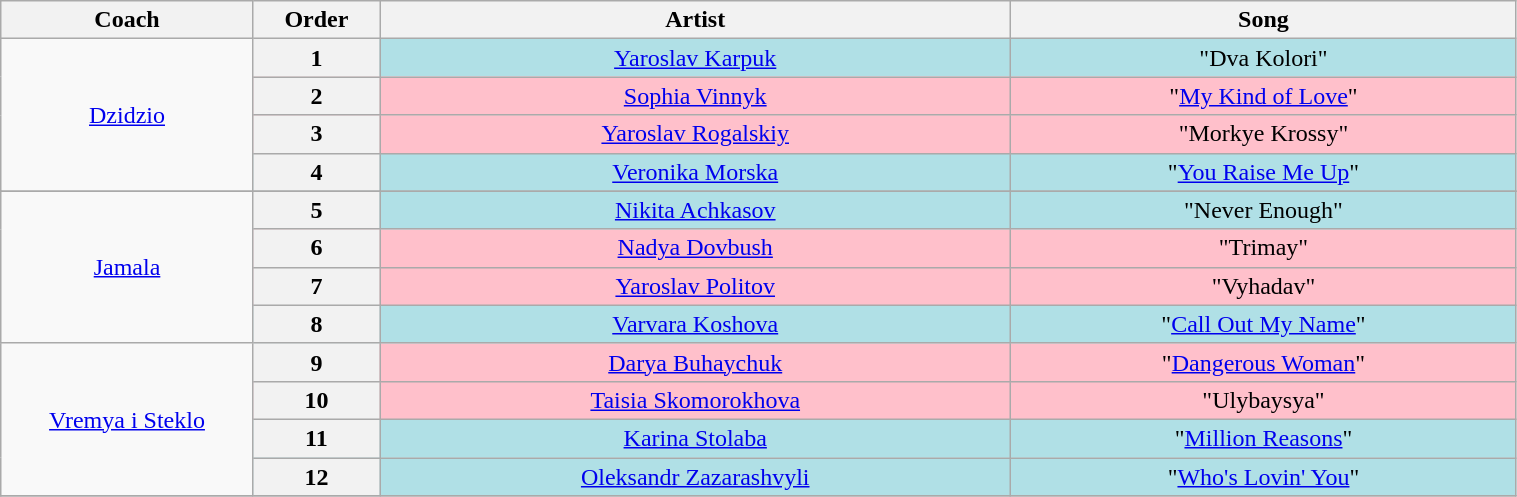<table class="wikitable" style="text-align:center; width:80%;">
<tr>
<th style="width:10%;">Coach</th>
<th style="width:05%;">Order</th>
<th style="width:25%;">Artist</th>
<th style="width:20%;">Song</th>
</tr>
<tr>
<td rowspan="4"><a href='#'>Dzidzio</a></td>
<th>1</th>
<td style="background:#b0e0e6;"><a href='#'>Yaroslav Karpuk</a></td>
<td style="background:#b0e0e6;">"Dva Kolori"</td>
</tr>
<tr style="background:pink;">
<th>2</th>
<td><a href='#'>Sophia Vinnyk</a></td>
<td>"<a href='#'>My Kind of Love</a>"</td>
</tr>
<tr style="background:pink;">
<th>3</th>
<td><a href='#'>Yaroslav Rogalskiy</a></td>
<td>"Morkye Krossy"</td>
</tr>
<tr style="background:#b0e0e6;">
<th>4</th>
<td><a href='#'>Veronika Morska</a></td>
<td>"<a href='#'>You Raise Me Up</a>"</td>
</tr>
<tr>
</tr>
<tr>
<td rowspan="4"><a href='#'>Jamala</a></td>
<th>5</th>
<td style="background:#b0e0e6;"><a href='#'>Nikita Achkasov</a></td>
<td style="background:#b0e0e6;">"Never Enough"</td>
</tr>
<tr style="background:pink;">
<th>6</th>
<td><a href='#'>Nadya Dovbush</a></td>
<td>"Trimay"</td>
</tr>
<tr style="background:pink;">
<th>7</th>
<td><a href='#'>Yaroslav Politov</a></td>
<td>"Vyhadav"</td>
</tr>
<tr style="background:#b0e0e6;">
<th>8</th>
<td><a href='#'>Varvara Koshova</a></td>
<td>"<a href='#'>Call Out My Name</a>"</td>
</tr>
<tr>
<td rowspan="4"><a href='#'>Vremya i Steklo</a></td>
<th>9</th>
<td style="background:pink;"><a href='#'>Darya Buhaychuk</a></td>
<td style="background:pink;">"<a href='#'>Dangerous Woman</a>"</td>
</tr>
<tr style="background:pink;">
<th>10</th>
<td><a href='#'>Taisia Skomorokhova</a></td>
<td>"Ulybaysya"</td>
</tr>
<tr style="background:#b0e0e6;">
<th>11</th>
<td><a href='#'>Karina Stolaba</a></td>
<td>"<a href='#'>Million Reasons</a>"</td>
</tr>
<tr style="background:#b0e0e6;">
<th>12</th>
<td><a href='#'>Oleksandr Zazarashvyli</a></td>
<td>"<a href='#'>Who's Lovin' You</a>"</td>
</tr>
<tr>
</tr>
</table>
